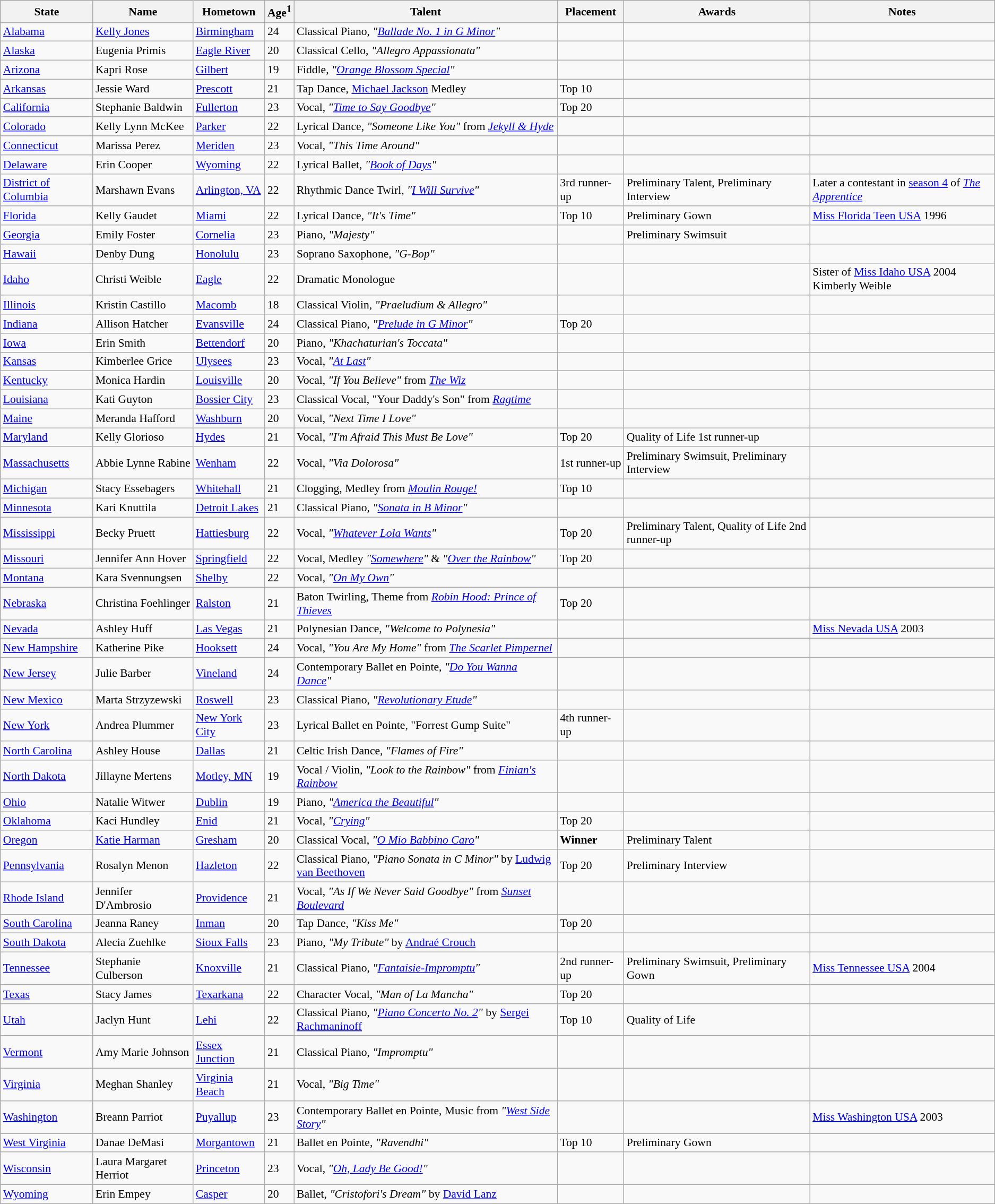<table class="wikitable sortable collapsible" style="font-size:90%">
<tr>
<th>State</th>
<th>Name</th>
<th>Hometown</th>
<th>Age<sup>1</sup></th>
<th>Talent</th>
<th>Placement</th>
<th>Awards</th>
<th>Notes</th>
</tr>
<tr>
<td><a href='#'>Alabama</a></td>
<td><a href='#'>Kelly Jones</a></td>
<td><a href='#'>Birmingham</a></td>
<td>24</td>
<td>Classical Piano, <em>"<a href='#'>Ballade No. 1 in G Minor</a>"</em></td>
<td></td>
<td></td>
<td></td>
</tr>
<tr>
<td><a href='#'>Alaska</a></td>
<td>Eugenia Primis</td>
<td><a href='#'>Eagle River</a></td>
<td>20</td>
<td>Classical Cello, <em>"Allegro Appassionata"</em></td>
<td></td>
<td></td>
<td></td>
</tr>
<tr>
<td><a href='#'>Arizona</a></td>
<td>Kapri Rose</td>
<td><a href='#'>Gilbert</a></td>
<td>19</td>
<td>Fiddle, <em>"<a href='#'>Orange Blossom Special</a>"</em></td>
<td></td>
<td></td>
<td></td>
</tr>
<tr>
<td><a href='#'>Arkansas</a></td>
<td>Jessie Ward</td>
<td><a href='#'>Prescott</a></td>
<td>21</td>
<td>Tap Dance, <a href='#'>Michael Jackson</a> Medley</td>
<td>Top 10</td>
<td></td>
<td></td>
</tr>
<tr>
<td><a href='#'>California</a></td>
<td>Stephanie Baldwin</td>
<td><a href='#'>Fullerton</a></td>
<td>23</td>
<td>Vocal, <em>"<a href='#'>Time to Say Goodbye</a>"</em></td>
<td>Top 20</td>
<td></td>
<td></td>
</tr>
<tr>
<td><a href='#'>Colorado</a></td>
<td>Kelly Lynn McKee</td>
<td><a href='#'>Parker</a></td>
<td>22</td>
<td>Lyrical Dance, <em>"Someone Like You"</em> from <em><a href='#'>Jekyll & Hyde</a></em></td>
<td></td>
<td></td>
<td></td>
</tr>
<tr>
<td><a href='#'>Connecticut</a></td>
<td>Marissa Perez</td>
<td><a href='#'>Meriden</a></td>
<td>23</td>
<td>Vocal, <em>"This Time Around"</em></td>
<td></td>
<td></td>
<td></td>
</tr>
<tr>
<td><a href='#'>Delaware</a></td>
<td>Erin Cooper</td>
<td><a href='#'>Wyoming</a></td>
<td>22</td>
<td>Lyrical Ballet, <em>"<a href='#'>Book of Days</a>"</em></td>
<td></td>
<td></td>
<td></td>
</tr>
<tr>
<td><a href='#'>District of Columbia</a></td>
<td>Marshawn Evans</td>
<td><a href='#'>Arlington, VA</a></td>
<td>22</td>
<td>Rhythmic Dance Twirl, <em>"<a href='#'>I Will Survive</a>"</em></td>
<td>3rd runner-up</td>
<td>Preliminary Talent, Preliminary Interview</td>
<td>Later a contestant in <a href='#'>season 4</a> of <em><a href='#'>The Apprentice</a></em></td>
</tr>
<tr>
<td><a href='#'>Florida</a></td>
<td>Kelly Gaudet</td>
<td><a href='#'>Miami</a></td>
<td>22</td>
<td>Lyrical Dance, <em>"It's Time"</em></td>
<td>Top 10</td>
<td>Preliminary Gown</td>
<td><a href='#'>Miss Florida Teen USA</a> 1996</td>
</tr>
<tr>
<td><a href='#'>Georgia</a></td>
<td>Emily Foster</td>
<td><a href='#'>Cornelia</a></td>
<td>23</td>
<td>Piano, <em>"Majesty"</em></td>
<td></td>
<td>Preliminary Swimsuit</td>
<td></td>
</tr>
<tr>
<td><a href='#'>Hawaii</a></td>
<td>Denby Dung</td>
<td><a href='#'>Honolulu</a></td>
<td>23</td>
<td>Soprano Saxophone, <em>"G-Bop"</em></td>
<td></td>
<td></td>
<td></td>
</tr>
<tr>
<td><a href='#'>Idaho</a></td>
<td>Christi Weible</td>
<td><a href='#'>Eagle</a></td>
<td>22</td>
<td>Dramatic Monologue</td>
<td></td>
<td></td>
<td>Sister of <a href='#'>Miss Idaho USA</a> 2004 Kimberly Weible</td>
</tr>
<tr>
<td><a href='#'>Illinois</a></td>
<td>Kristin Castillo</td>
<td><a href='#'>Macomb</a></td>
<td>18</td>
<td>Classical Violin, <em>"Praeludium & Allegro"</em></td>
<td></td>
<td></td>
<td></td>
</tr>
<tr>
<td><a href='#'>Indiana</a></td>
<td>Allison Hatcher</td>
<td><a href='#'>Evansville</a></td>
<td>24</td>
<td>Classical Piano, <em>"<a href='#'>Prelude in G Minor</a>"</em></td>
<td>Top 20</td>
<td></td>
<td></td>
</tr>
<tr>
<td><a href='#'>Iowa</a></td>
<td>Erin Smith</td>
<td><a href='#'>Bettendorf</a></td>
<td>20</td>
<td>Piano, <em>"Khachaturian's Toccata"</em></td>
<td></td>
<td></td>
<td></td>
</tr>
<tr>
<td><a href='#'>Kansas</a></td>
<td>Kimberlee Grice</td>
<td><a href='#'>Ulysees</a></td>
<td>23</td>
<td>Vocal, <em>"<a href='#'>At Last</a>"</em></td>
<td></td>
<td></td>
<td></td>
</tr>
<tr>
<td><a href='#'>Kentucky</a></td>
<td>Monica Hardin</td>
<td><a href='#'>Louisville</a></td>
<td>20</td>
<td>Vocal, <em>"If You Believe"</em> from <em><a href='#'>The Wiz</a></em></td>
<td></td>
<td></td>
<td></td>
</tr>
<tr>
<td><a href='#'>Louisiana</a></td>
<td>Kati Guyton</td>
<td><a href='#'>Bossier City</a></td>
<td>23</td>
<td>Classical Vocal, "Your Daddy's Son" from <em><a href='#'>Ragtime</a></em></td>
<td></td>
<td></td>
<td></td>
</tr>
<tr>
<td><a href='#'>Maine</a></td>
<td>Meranda Hafford</td>
<td><a href='#'>Washburn</a></td>
<td>20</td>
<td>Vocal, <em>"Next Time I Love"</em></td>
<td></td>
<td></td>
<td></td>
</tr>
<tr>
<td><a href='#'>Maryland</a></td>
<td>Kelly Glorioso</td>
<td><a href='#'>Hydes</a></td>
<td>21</td>
<td>Vocal, <em>"I'm Afraid This Must Be Love"</em></td>
<td>Top 20</td>
<td>Quality of Life 1st runner-up</td>
<td></td>
</tr>
<tr>
<td><a href='#'>Massachusetts</a></td>
<td>Abbie Lynne Rabine</td>
<td><a href='#'>Wenham</a></td>
<td>22</td>
<td>Vocal, <em>"Via Dolorosa"</em></td>
<td>1st runner-up</td>
<td>Preliminary Swimsuit, Preliminary Interview</td>
<td></td>
</tr>
<tr>
<td><a href='#'>Michigan</a></td>
<td>Stacy Essebagers</td>
<td><a href='#'>Whitehall</a></td>
<td>21</td>
<td>Clogging, Medley from <em><a href='#'>Moulin Rouge!</a></em></td>
<td>Top 10</td>
<td></td>
<td></td>
</tr>
<tr>
<td><a href='#'>Minnesota</a></td>
<td>Kari Knuttila</td>
<td><a href='#'>Detroit Lakes</a></td>
<td>21</td>
<td>Classical Piano, <em>"<a href='#'>Sonata in B Minor</a>"</em></td>
<td></td>
<td></td>
<td></td>
</tr>
<tr>
<td><a href='#'>Mississippi</a></td>
<td>Becky Pruett</td>
<td><a href='#'>Hattiesburg</a></td>
<td>22</td>
<td>Vocal, <em>"<a href='#'>Whatever Lola Wants</a>"</em></td>
<td>Top 20</td>
<td>Preliminary Talent, Quality of Life 2nd runner-up</td>
<td></td>
</tr>
<tr>
<td><a href='#'>Missouri</a></td>
<td>Jennifer Ann Hover</td>
<td><a href='#'>Springfield</a></td>
<td>22</td>
<td>Vocal, Medley <em>"<a href='#'>Somewhere</a>"</em> & <em>"<a href='#'>Over the Rainbow</a>"</em></td>
<td>Top 20</td>
<td></td>
<td></td>
</tr>
<tr>
<td><a href='#'>Montana</a></td>
<td>Kara Svennungsen</td>
<td><a href='#'>Shelby</a></td>
<td>22</td>
<td>Vocal, <em>"<a href='#'>On My Own</a>"</em></td>
<td></td>
<td></td>
<td></td>
</tr>
<tr>
<td><a href='#'>Nebraska</a></td>
<td>Christina Foehlinger</td>
<td><a href='#'>Ralston</a></td>
<td>21</td>
<td>Baton Twirling, Theme from <em><a href='#'>Robin Hood: Prince of Thieves</a></em></td>
<td>Top 20</td>
<td></td>
<td></td>
</tr>
<tr>
<td><a href='#'>Nevada</a></td>
<td>Ashley Huff</td>
<td><a href='#'>Las Vegas</a></td>
<td>21</td>
<td>Polynesian Dance, <em>"Welcome to Polynesia"</em></td>
<td></td>
<td></td>
<td><a href='#'>Miss Nevada USA</a> 2003</td>
</tr>
<tr>
<td><a href='#'>New Hampshire</a></td>
<td>Katherine Pike</td>
<td><a href='#'>Hooksett</a></td>
<td>24</td>
<td>Vocal, <em>"You Are My Home"</em> from <em><a href='#'>The Scarlet Pimpernel</a></em></td>
<td></td>
<td></td>
<td></td>
</tr>
<tr>
<td><a href='#'>New Jersey</a></td>
<td>Julie Barber</td>
<td><a href='#'>Vineland</a></td>
<td>24</td>
<td>Contemporary Ballet en Pointe, <em>"<a href='#'>Do You Wanna Dance</a>"</em></td>
<td></td>
<td></td>
<td></td>
</tr>
<tr>
<td><a href='#'>New Mexico</a></td>
<td>Marta Strzyzewski</td>
<td><a href='#'>Roswell</a></td>
<td>23</td>
<td>Classical Piano, <em>"<a href='#'>Revolutionary Etude</a>"</em></td>
<td></td>
<td></td>
<td></td>
</tr>
<tr>
<td><a href='#'>New York</a></td>
<td>Andrea Plummer</td>
<td><a href='#'>New York City</a></td>
<td>23</td>
<td>Lyrical Ballet en Pointe, "Forrest Gump Suite"</td>
<td>4th runner-up</td>
<td></td>
<td></td>
</tr>
<tr>
<td><a href='#'>North Carolina</a></td>
<td>Ashley House</td>
<td><a href='#'>Dallas</a></td>
<td>21</td>
<td>Celtic Irish Dance, <em>"Flames of Fire"</em></td>
<td></td>
<td></td>
<td></td>
</tr>
<tr>
<td><a href='#'>North Dakota</a></td>
<td>Jillayne Mertens</td>
<td><a href='#'>Motley, MN</a></td>
<td>19</td>
<td>Vocal / Violin, <em>"Look to the Rainbow"</em> from <em><a href='#'>Finian's Rainbow</a></em></td>
<td></td>
<td></td>
<td></td>
</tr>
<tr>
<td><a href='#'>Ohio</a></td>
<td>Natalie Witwer</td>
<td><a href='#'>Dublin</a></td>
<td>19</td>
<td>Piano, <em>"<a href='#'>America the Beautiful</a>"</em></td>
<td></td>
<td></td>
<td></td>
</tr>
<tr>
<td><a href='#'>Oklahoma</a></td>
<td>Kaci Hundley</td>
<td><a href='#'>Enid</a></td>
<td>21</td>
<td>Vocal, <em>"<a href='#'>Crying</a>"</em></td>
<td>Top 20</td>
<td></td>
<td></td>
</tr>
<tr>
<td><a href='#'>Oregon</a></td>
<td><a href='#'>Katie Harman</a></td>
<td><a href='#'>Gresham</a></td>
<td>20</td>
<td>Classical Vocal, <em>"<a href='#'>O Mio Babbino Caro</a>"</em></td>
<td><strong>Winner</strong></td>
<td>Preliminary Talent</td>
<td></td>
</tr>
<tr>
<td><a href='#'>Pennsylvania</a></td>
<td>Rosalyn Menon</td>
<td><a href='#'>Hazleton</a></td>
<td>22</td>
<td>Classical Piano, <em>"Piano Sonata in C Minor"</em> by <a href='#'>Ludwig van Beethoven</a></td>
<td>Top 20</td>
<td>Preliminary Interview</td>
<td></td>
</tr>
<tr>
<td><a href='#'>Rhode Island</a></td>
<td>Jennifer D'Ambrosio</td>
<td><a href='#'>Providence</a></td>
<td>21</td>
<td>Vocal, <em>"As If We Never Said Goodbye"</em> from <em><a href='#'>Sunset Boulevard</a></em></td>
<td></td>
<td></td>
<td></td>
</tr>
<tr>
<td><a href='#'>South Carolina</a></td>
<td>Jeanna Raney</td>
<td><a href='#'>Inman</a></td>
<td>20</td>
<td>Tap Dance, <em>"Kiss Me"</em></td>
<td>Top 20</td>
<td></td>
<td></td>
</tr>
<tr>
<td><a href='#'>South Dakota</a></td>
<td>Alecia Zuehlke</td>
<td><a href='#'>Sioux Falls</a></td>
<td>23</td>
<td>Piano, <em>"My Tribute"</em> by <a href='#'>Andraé Crouch</a></td>
<td></td>
<td></td>
<td></td>
</tr>
<tr>
<td><a href='#'>Tennessee</a></td>
<td>Stephanie Culberson</td>
<td><a href='#'>Knoxville</a></td>
<td>21</td>
<td>Classical Piano, <em>"<a href='#'>Fantaisie-Impromptu</a>"</em></td>
<td>2nd runner-up</td>
<td>Preliminary Swimsuit, Preliminary Gown</td>
<td><a href='#'>Miss Tennessee USA</a> 2004</td>
</tr>
<tr>
<td><a href='#'>Texas</a></td>
<td>Stacy James</td>
<td><a href='#'>Texarkana</a></td>
<td>22</td>
<td>Character Vocal, <em>"Man of La Mancha"</em></td>
<td>Top 20</td>
<td></td>
<td></td>
</tr>
<tr>
<td><a href='#'>Utah</a></td>
<td>Jaclyn Hunt</td>
<td><a href='#'>Lehi</a></td>
<td>22</td>
<td>Classical Piano, <em>"<a href='#'>Piano Concerto No. 2</a>"</em> by <a href='#'>Sergei Rachmaninoff</a></td>
<td>Top 10</td>
<td>Quality of Life</td>
<td></td>
</tr>
<tr>
<td><a href='#'>Vermont</a></td>
<td>Amy Marie Johnson</td>
<td><a href='#'>Essex Junction</a></td>
<td>21</td>
<td>Classical Piano, <em>"Impromptu"</em></td>
<td></td>
<td></td>
<td></td>
</tr>
<tr>
<td><a href='#'>Virginia</a></td>
<td>Meghan Shanley</td>
<td><a href='#'>Virginia Beach</a></td>
<td>21</td>
<td>Vocal, <em>"Big Time"</em></td>
<td></td>
<td></td>
<td></td>
</tr>
<tr>
<td><a href='#'>Washington</a></td>
<td>Breann Parriot</td>
<td><a href='#'>Puyallup</a></td>
<td>23</td>
<td>Contemporary Ballet en Pointe, Music from <em>"<a href='#'>West Side Story</a>"</em></td>
<td></td>
<td></td>
<td><a href='#'>Miss Washington USA</a> 2003</td>
</tr>
<tr>
<td><a href='#'>West Virginia</a></td>
<td>Danae DeMasi</td>
<td><a href='#'>Morgantown</a></td>
<td>21</td>
<td>Ballet en Pointe, <em>"Ravendhi"</em></td>
<td>Top 10</td>
<td>Preliminary Gown</td>
<td></td>
</tr>
<tr>
<td><a href='#'>Wisconsin</a></td>
<td>Laura Margaret Herriot</td>
<td><a href='#'>Princeton</a></td>
<td>23</td>
<td>Vocal, <em>"<a href='#'>Oh, Lady Be Good!</a>"</em></td>
<td></td>
<td></td>
<td></td>
</tr>
<tr>
<td><a href='#'>Wyoming</a></td>
<td>Erin Empey</td>
<td><a href='#'>Casper</a></td>
<td>20</td>
<td>Ballet, <em>"Cristofori's Dream"</em> by <a href='#'>David Lanz</a></td>
<td></td>
<td></td>
<td></td>
</tr>
</table>
